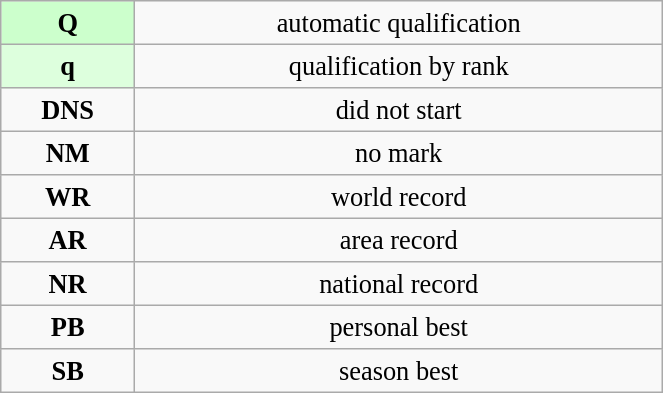<table class="wikitable" style=" text-align:center; font-size:110%;" width="35%">
<tr>
<td bgcolor="ccffcc"><strong>Q</strong></td>
<td>automatic qualification</td>
</tr>
<tr>
<td bgcolor="ddffdd"><strong>q</strong></td>
<td>qualification by rank</td>
</tr>
<tr>
<td><strong>DNS</strong></td>
<td>did not start</td>
</tr>
<tr>
<td><strong>NM</strong></td>
<td>no mark</td>
</tr>
<tr>
<td><strong>WR</strong></td>
<td>world record</td>
</tr>
<tr>
<td><strong>AR</strong></td>
<td>area record</td>
</tr>
<tr>
<td><strong>NR</strong></td>
<td>national record</td>
</tr>
<tr>
<td><strong>PB</strong></td>
<td>personal best</td>
</tr>
<tr>
<td><strong>SB</strong></td>
<td>season best</td>
</tr>
</table>
